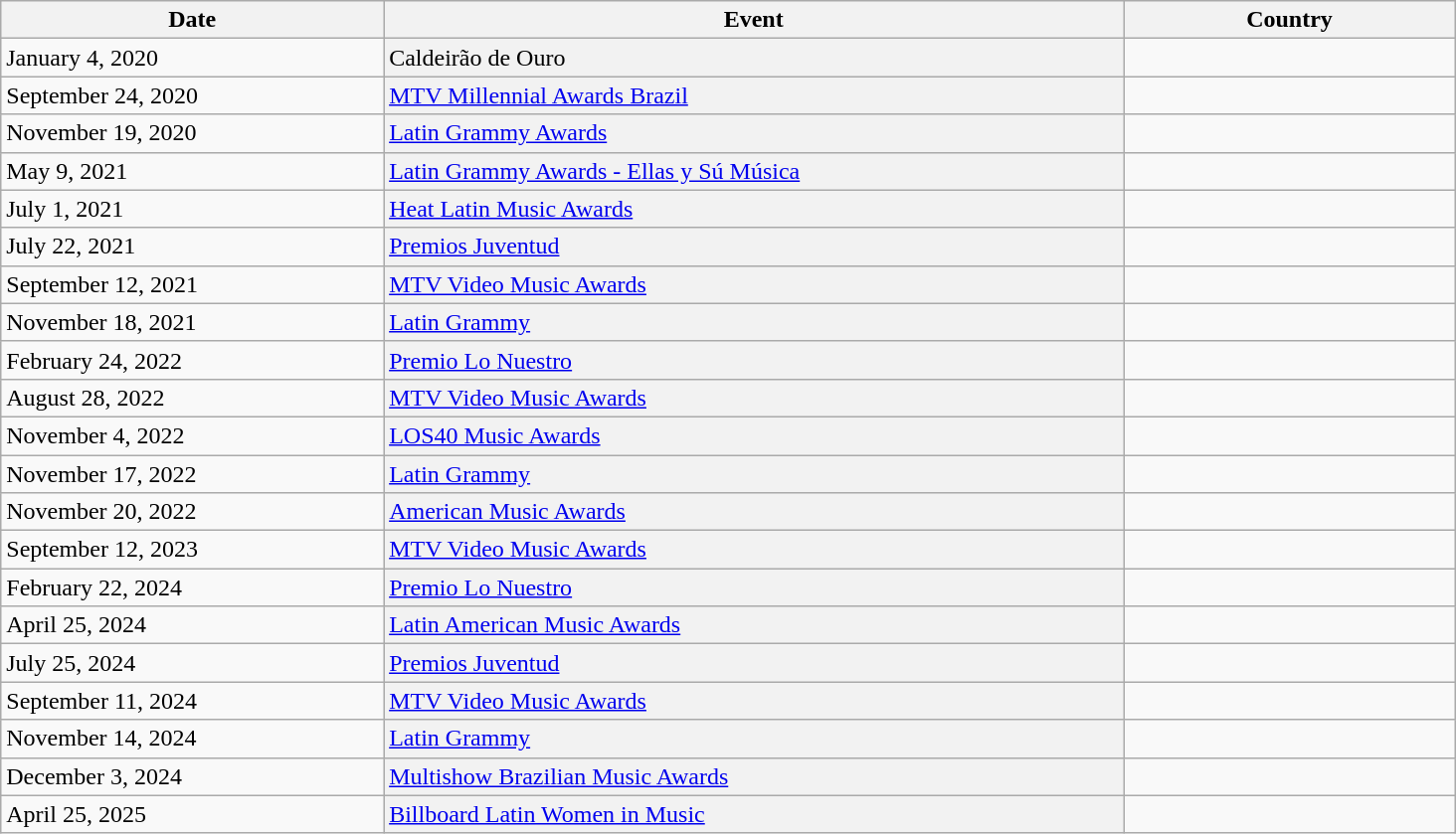<table class="wikitable">
<tr>
<th style="width:15%;">Date</th>
<th style="width:29%;">Event</th>
<th style="width:13%;">Country</th>
</tr>
<tr>
<td>January 4, 2020</td>
<td scope="row" style="background-color: #f2f2f2;">Caldeirão de Ouro </td>
<td></td>
</tr>
<tr>
<td>September 24, 2020</td>
<td scope="row" style="background-color: #f2f2f2;"><a href='#'>MTV Millennial Awards Brazil</a></td>
<td></td>
</tr>
<tr>
<td>November 19, 2020</td>
<td scope="row" style="background-color: #f2f2f2;"><a href='#'>Latin Grammy Awards</a></td>
<td></td>
</tr>
<tr>
<td>May 9, 2021</td>
<td scope="row" style="background-color: #f2f2f2;"><a href='#'>Latin Grammy Awards - Ellas y Sú Música</a></td>
<td></td>
</tr>
<tr>
<td>July 1, 2021</td>
<td scope="row" style="background-color: #f2f2f2;"><a href='#'>Heat Latin Music Awards</a></td>
<td></td>
</tr>
<tr>
<td>July 22, 2021</td>
<td scope="row" style="background-color: #f2f2f2;"><a href='#'>Premios Juventud</a></td>
<td></td>
</tr>
<tr>
<td>September 12, 2021</td>
<td scope="row" style="background-color: #f2f2f2;"><a href='#'>MTV Video Music Awards</a></td>
<td></td>
</tr>
<tr>
<td>November 18, 2021</td>
<td scope="row" style="background-color: #f2f2f2;"><a href='#'>Latin Grammy</a></td>
<td></td>
</tr>
<tr>
<td>February 24, 2022</td>
<td scope="row" style="background-color: #f2f2f2;"><a href='#'>Premio Lo Nuestro</a></td>
<td></td>
</tr>
<tr>
<td>August 28, 2022</td>
<td scope="row" style="background-color: #f2f2f2;"><a href='#'>MTV Video Music Awards</a></td>
<td></td>
</tr>
<tr>
<td>November 4, 2022</td>
<td scope="row" style="background-color: #f2f2f2;"><a href='#'>LOS40 Music Awards</a></td>
<td></td>
</tr>
<tr>
<td>November 17, 2022</td>
<td scope="row" style="background-color: #f2f2f2;"><a href='#'>Latin Grammy</a></td>
<td></td>
</tr>
<tr>
<td>November 20, 2022</td>
<td scope="row" style="background-color: #f2f2f2;"><a href='#'>American Music Awards</a></td>
<td></td>
</tr>
<tr>
<td>September 12, 2023</td>
<td scope="row" style="background-color: #f2f2f2;"><a href='#'>MTV Video Music Awards</a></td>
<td></td>
</tr>
<tr>
<td>February 22, 2024</td>
<td scope="row" style="background-color: #f2f2f2;"><a href='#'>Premio Lo Nuestro</a>  </td>
<td></td>
</tr>
<tr>
<td>April 25, 2024</td>
<td scope="row" style="background-color: #f2f2f2;"><a href='#'>Latin American Music Awards</a></td>
<td></td>
</tr>
<tr>
<td>July 25, 2024</td>
<td scope="row" style="background-color: #f2f2f2;"><a href='#'>Premios Juventud</a></td>
<td></td>
</tr>
<tr>
<td>September 11, 2024</td>
<td scope="row" style="background-color: #f2f2f2;"><a href='#'>MTV Video Music Awards</a></td>
<td></td>
</tr>
<tr>
<td>November 14, 2024</td>
<td scope="row" style="background-color: #f2f2f2;"><a href='#'>Latin Grammy</a></td>
<td></td>
</tr>
<tr>
<td>December 3, 2024</td>
<td scope="row" style="background-color: #f2f2f2;"><a href='#'>Multishow Brazilian Music Awards</a></td>
<td></td>
</tr>
<tr>
<td>April 25, 2025</td>
<td scope="row" style="background-color: #f2f2f2;"><a href='#'>Billboard Latin Women in Music</a></td>
<td></td>
</tr>
</table>
